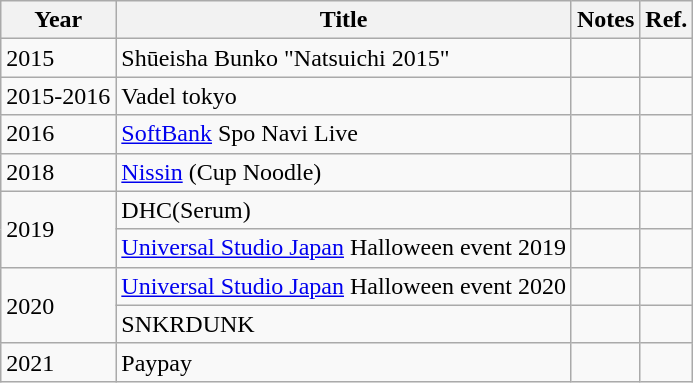<table class="wikitable">
<tr>
<th>Year</th>
<th>Title</th>
<th>Notes</th>
<th>Ref.</th>
</tr>
<tr>
<td>2015</td>
<td>Shūeisha Bunko "Natsuichi 2015"</td>
<td></td>
<td></td>
</tr>
<tr>
<td>2015-2016</td>
<td>Vadel tokyo</td>
<td></td>
<td></td>
</tr>
<tr>
<td>2016</td>
<td><a href='#'>SoftBank</a> Spo Navi Live</td>
<td></td>
<td></td>
</tr>
<tr>
<td>2018</td>
<td><a href='#'>Nissin</a> (Cup Noodle)</td>
<td></td>
<td></td>
</tr>
<tr>
<td rowspan="2">2019</td>
<td>DHC(Serum)</td>
<td></td>
<td></td>
</tr>
<tr>
<td><a href='#'>Universal Studio Japan</a> Halloween event 2019</td>
<td></td>
<td></td>
</tr>
<tr>
<td rowspan="2">2020</td>
<td><a href='#'>Universal Studio Japan</a> Halloween event 2020</td>
<td></td>
<td></td>
</tr>
<tr>
<td>SNKRDUNK</td>
<td></td>
<td></td>
</tr>
<tr>
<td>2021</td>
<td>Paypay</td>
<td></td>
<td></td>
</tr>
</table>
